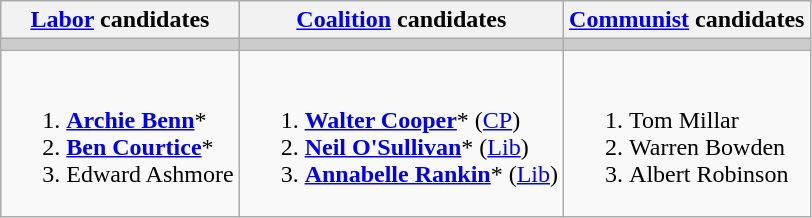<table class="wikitable">
<tr>
<th><a href='#'>Labor</a> candidates</th>
<th><a href='#'>Coalition</a> candidates</th>
<th><a href='#'>Communist</a> candidates</th>
</tr>
<tr bgcolor="#cccccc">
<td></td>
<td></td>
<td></td>
</tr>
<tr>
<td><br><ol><li><strong><a href='#'>Archie Benn</a></strong>*</li><li><strong><a href='#'>Ben Courtice</a></strong>*</li><li>Edward Ashmore</li></ol></td>
<td><br><ol><li><strong><a href='#'>Walter Cooper</a></strong>* (<a href='#'>CP</a>)</li><li><strong><a href='#'>Neil O'Sullivan</a></strong>* (<a href='#'>Lib</a>)</li><li><strong><a href='#'>Annabelle Rankin</a></strong>* (<a href='#'>Lib</a>)</li></ol></td>
<td valign=top><br><ol><li>Tom Millar</li><li>Warren Bowden</li><li>Albert Robinson</li></ol></td>
</tr>
</table>
